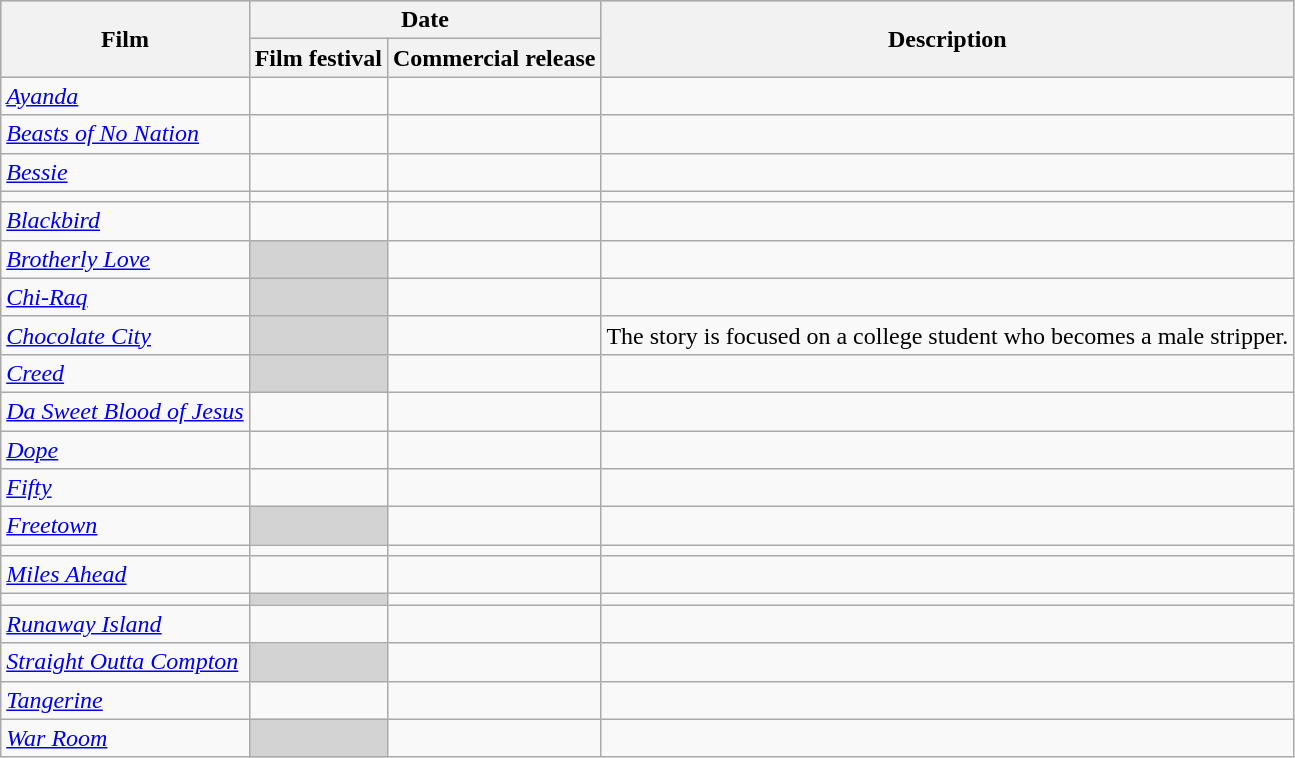<table class="wikitable sortable">
<tr style="background:#ccc; text-align:center;">
<th scope="col" rowspan="2">Film</th>
<th scope="col" colspan="2">Date</th>
<th scope="col" rowspan="2" class="unsortable">Description</th>
</tr>
<tr>
<th>Film festival</th>
<th>Commercial release</th>
</tr>
<tr>
<td><em><a href='#'>Ayanda</a></em></td>
<td></td>
<td></td>
<td></td>
</tr>
<tr>
<td><em><a href='#'>Beasts of No Nation</a></em></td>
<td></td>
<td></td>
<td></td>
</tr>
<tr>
<td><em><a href='#'>Bessie</a></em></td>
<td></td>
<td></td>
<td></td>
</tr>
<tr>
<td><em></em></td>
<td></td>
<td></td>
<td></td>
</tr>
<tr>
<td><em><a href='#'>Blackbird</a></em></td>
<td></td>
<td></td>
<td></td>
</tr>
<tr>
<td><em><a href='#'>Brotherly Love</a></em></td>
<td style="background: lightgray"></td>
<td></td>
<td></td>
</tr>
<tr>
<td><em><a href='#'>Chi-Raq</a></em></td>
<td style="background: lightgray"></td>
<td></td>
<td></td>
</tr>
<tr>
<td><em><a href='#'>Chocolate City</a></em></td>
<td style="background: lightgray"></td>
<td></td>
<td>The story is focused on a college student who becomes a male stripper.</td>
</tr>
<tr>
<td><em><a href='#'>Creed</a></em></td>
<td style="background: lightgray"></td>
<td></td>
<td></td>
</tr>
<tr>
<td><em><a href='#'>Da Sweet Blood of Jesus</a></em></td>
<td></td>
<td></td>
<td></td>
</tr>
<tr>
<td><em><a href='#'>Dope</a></em></td>
<td></td>
<td></td>
<td></td>
</tr>
<tr>
<td><em><a href='#'>Fifty</a></em></td>
<td></td>
<td></td>
<td></td>
</tr>
<tr>
<td><em><a href='#'>Freetown</a></em></td>
<td style="background: lightgray"></td>
<td></td>
<td></td>
</tr>
<tr>
<td><em></em></td>
<td></td>
<td></td>
<td></td>
</tr>
<tr>
<td><em><a href='#'>Miles Ahead</a></em></td>
<td></td>
<td></td>
<td></td>
</tr>
<tr>
<td><em></em></td>
<td style="background: lightgray"></td>
<td></td>
<td></td>
</tr>
<tr>
<td><em><a href='#'>Runaway Island</a></em></td>
<td></td>
<td></td>
<td></td>
</tr>
<tr>
<td><em><a href='#'>Straight Outta Compton</a></em></td>
<td style="background: lightgray"></td>
<td></td>
<td></td>
</tr>
<tr>
<td><em><a href='#'>Tangerine</a></em></td>
<td></td>
<td></td>
<td></td>
</tr>
<tr>
<td><em><a href='#'>War Room</a></em></td>
<td style="background: lightgray"></td>
<td></td>
<td></td>
</tr>
</table>
